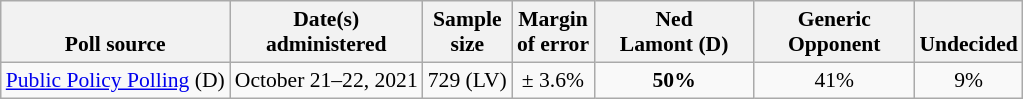<table class="wikitable" style="font-size:90%;text-align:center;">
<tr valign=bottom>
<th>Poll source</th>
<th>Date(s)<br>administered</th>
<th>Sample<br>size</th>
<th>Margin<br>of error</th>
<th style="width:100px;">Ned<br>Lamont (D)</th>
<th style="width:100px;">Generic<br>Opponent</th>
<th>Undecided</th>
</tr>
<tr>
<td style="text-align:left;"><a href='#'>Public Policy Polling</a> (D)</td>
<td>October 21–22, 2021</td>
<td>729 (LV)</td>
<td>± 3.6%</td>
<td><strong>50%</strong></td>
<td>41%</td>
<td>9%</td>
</tr>
</table>
